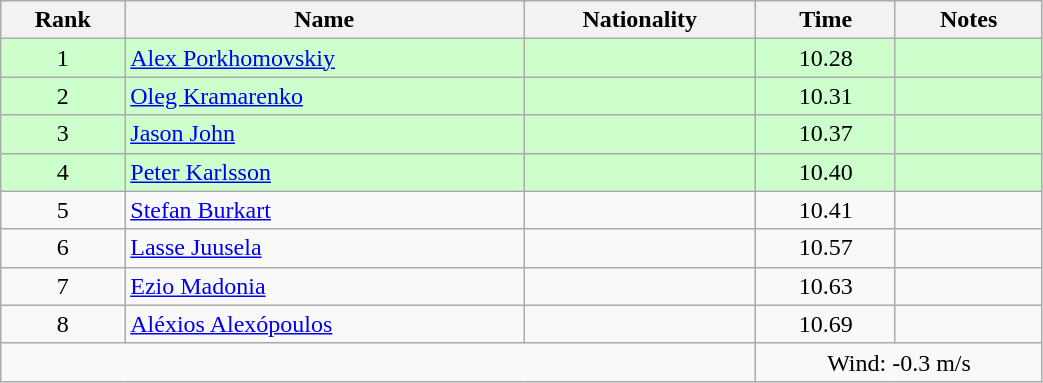<table class="wikitable sortable" style="text-align:center;width: 55%">
<tr>
<th>Rank</th>
<th>Name</th>
<th>Nationality</th>
<th>Time</th>
<th>Notes</th>
</tr>
<tr bgcolor=ccffcc>
<td>1</td>
<td align=left><a href='#'>Alex Porkhomovskiy</a></td>
<td align=left></td>
<td>10.28</td>
<td></td>
</tr>
<tr bgcolor=ccffcc>
<td>2</td>
<td align=left><a href='#'>Oleg Kramarenko</a></td>
<td align=left></td>
<td>10.31</td>
<td></td>
</tr>
<tr bgcolor=ccffcc>
<td>3</td>
<td align=left><a href='#'>Jason John</a></td>
<td align=left></td>
<td>10.37</td>
<td></td>
</tr>
<tr bgcolor=ccffcc>
<td>4</td>
<td align=left><a href='#'>Peter Karlsson</a></td>
<td align=left></td>
<td>10.40</td>
<td></td>
</tr>
<tr>
<td>5</td>
<td align=left><a href='#'>Stefan Burkart</a></td>
<td align=left></td>
<td>10.41</td>
<td></td>
</tr>
<tr>
<td>6</td>
<td align=left><a href='#'>Lasse Juusela</a></td>
<td align=left></td>
<td>10.57</td>
<td></td>
</tr>
<tr>
<td>7</td>
<td align=left><a href='#'>Ezio Madonia</a></td>
<td align=left></td>
<td>10.63</td>
<td></td>
</tr>
<tr>
<td>8</td>
<td align=left><a href='#'>Aléxios Alexópoulos</a></td>
<td align=left></td>
<td>10.69</td>
<td></td>
</tr>
<tr>
<td colspan="3"></td>
<td colspan="2">Wind: -0.3 m/s</td>
</tr>
</table>
